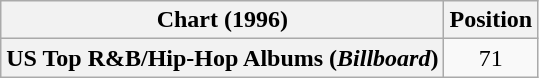<table class="wikitable plainrowheaders" style="text-align:center">
<tr>
<th scope="col">Chart (1996)</th>
<th scope="col">Position</th>
</tr>
<tr>
<th scope="row">US Top R&B/Hip-Hop Albums (<em>Billboard</em>)</th>
<td>71</td>
</tr>
</table>
